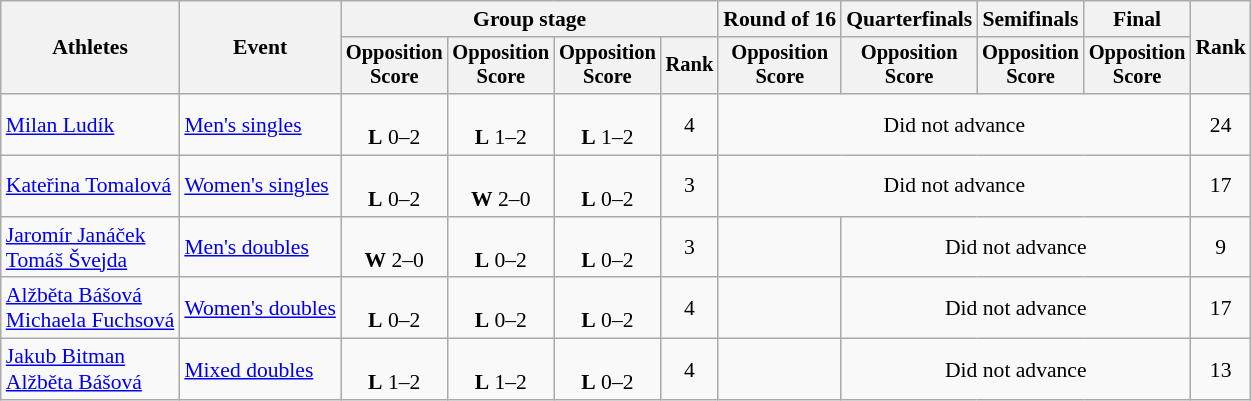<table class="wikitable" style="font-size:90%">
<tr>
<th rowspan="2">Athletes</th>
<th rowspan="2">Event</th>
<th colspan="4">Group stage</th>
<th>Round of 16</th>
<th>Quarterfinals</th>
<th>Semifinals</th>
<th>Final</th>
<th rowspan="2">Rank</th>
</tr>
<tr style="font-size:95%">
<th>Opposition<br>Score</th>
<th>Opposition<br>Score</th>
<th>Opposition<br>Score</th>
<th>Rank</th>
<th>Opposition<br>Score</th>
<th>Opposition<br>Score</th>
<th>Opposition<br>Score</th>
<th>Opposition<br>Score</th>
</tr>
<tr align="center">
<td align="left"><a href='#'>Milan Ludík</a></td>
<td align="left"><a href='#'>Men's singles</a></td>
<td><br><strong>L</strong> 0–2</td>
<td><br><strong>L</strong> 1–2</td>
<td><br><strong>L</strong> 1–2</td>
<td>4</td>
<td colspan="4">Did not advance</td>
<td>24</td>
</tr>
<tr align="center">
<td align="left"><a href='#'>Kateřina Tomalová</a></td>
<td align="left"><a href='#'>Women's singles</a></td>
<td><br><strong>L</strong> 0–2</td>
<td><br><strong>W</strong> 2–0</td>
<td><br><strong>L</strong> 0–2</td>
<td>3</td>
<td colspan="4">Did not advance</td>
<td>17</td>
</tr>
<tr align="center">
<td align="left"><a href='#'>Jaromír Janáček</a><br><a href='#'>Tomáš Švejda</a></td>
<td align="left"><a href='#'>Men's doubles</a></td>
<td><br><strong>W</strong> 2–0</td>
<td><br><strong>L</strong> 0–2</td>
<td><br><strong>L</strong> 0–2</td>
<td>3</td>
<td></td>
<td colspan="3">Did not advance</td>
<td>9</td>
</tr>
<tr align="center">
<td align="left"><a href='#'>Alžběta Bášová</a><br><a href='#'>Michaela Fuchsová</a></td>
<td align="left"><a href='#'>Women's doubles</a></td>
<td><br><strong>L</strong> 0–2</td>
<td><br><strong>L</strong> 0–2</td>
<td><br><strong>L</strong> 0–2</td>
<td>4</td>
<td></td>
<td colspan="3">Did not advance</td>
<td>17</td>
</tr>
<tr align="center">
<td align="left"><a href='#'>Jakub Bitman</a><br><a href='#'>Alžběta Bášová</a></td>
<td align="left"><a href='#'>Mixed doubles</a></td>
<td><br><strong>L</strong> 1–2</td>
<td><br><strong>L</strong> 1–2</td>
<td><br><strong>L</strong> 0–2</td>
<td>4</td>
<td></td>
<td colspan="3">Did not advance</td>
<td>13</td>
</tr>
</table>
